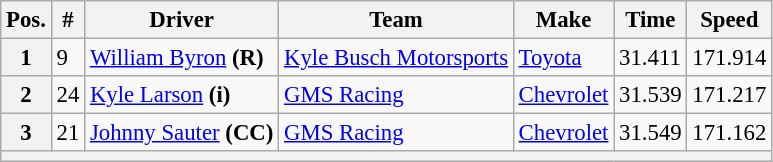<table class="wikitable" style="font-size:95%">
<tr>
<th>Pos.</th>
<th>#</th>
<th>Driver</th>
<th>Team</th>
<th>Make</th>
<th>Time</th>
<th>Speed</th>
</tr>
<tr>
<th>1</th>
<td>9</td>
<td><a href='#'>William Byron</a> <strong>(R)</strong></td>
<td><a href='#'>Kyle Busch Motorsports</a></td>
<td><a href='#'>Toyota</a></td>
<td>31.411</td>
<td>171.914</td>
</tr>
<tr>
<th>2</th>
<td>24</td>
<td><a href='#'>Kyle Larson</a> <strong>(i)</strong></td>
<td><a href='#'>GMS Racing</a></td>
<td><a href='#'>Chevrolet</a></td>
<td>31.539</td>
<td>171.217</td>
</tr>
<tr>
<th>3</th>
<td>21</td>
<td><a href='#'>Johnny Sauter</a> <strong>(CC)</strong></td>
<td><a href='#'>GMS Racing</a></td>
<td><a href='#'>Chevrolet</a></td>
<td>31.549</td>
<td>171.162</td>
</tr>
<tr>
<th colspan="7"></th>
</tr>
</table>
